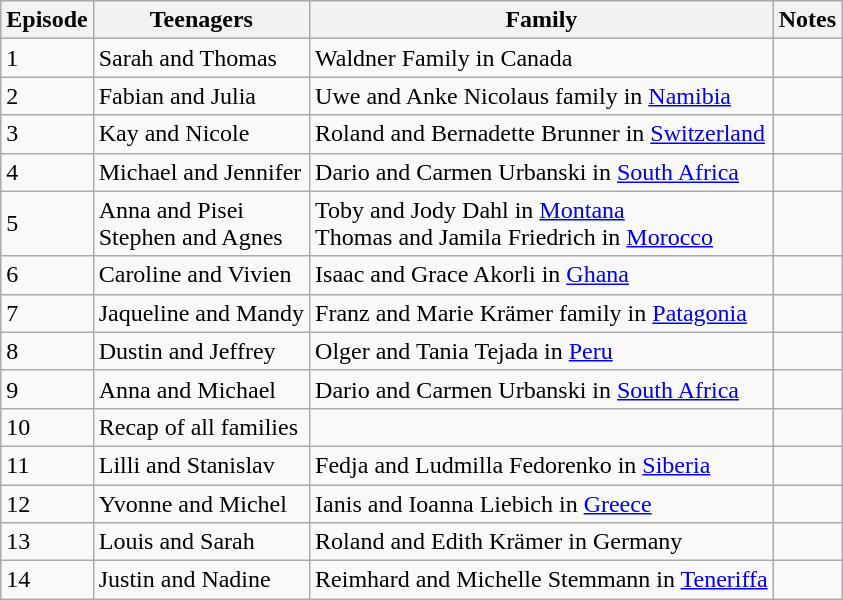<table class="wikitable">
<tr>
<th>Episode</th>
<th>Teenagers</th>
<th>Family</th>
<th>Notes</th>
</tr>
<tr>
<td>1</td>
<td>Sarah and Thomas</td>
<td>Waldner Family in Canada</td>
<td></td>
</tr>
<tr>
<td>2</td>
<td>Fabian and Julia</td>
<td>Uwe and Anke Nicolaus family in <a href='#'>Namibia</a></td>
<td></td>
</tr>
<tr>
<td>3</td>
<td>Kay and Nicole</td>
<td>Roland and Bernadette Brunner in <a href='#'>Switzerland</a></td>
<td></td>
</tr>
<tr>
<td>4</td>
<td>Michael and Jennifer</td>
<td>Dario and Carmen Urbanski in <a href='#'>South Africa</a></td>
<td></td>
</tr>
<tr>
<td>5</td>
<td>Anna and Pisei<br>Stephen and Agnes</td>
<td>Toby and Jody Dahl in <a href='#'>Montana</a><br>Thomas and Jamila Friedrich in <a href='#'>Morocco</a></td>
<td></td>
</tr>
<tr>
<td>6</td>
<td>Caroline and Vivien</td>
<td>Isaac and Grace Akorli in <a href='#'>Ghana</a></td>
<td></td>
</tr>
<tr>
<td>7</td>
<td>Jaqueline and Mandy</td>
<td>Franz and Marie Krämer family in <a href='#'>Patagonia</a></td>
<td></td>
</tr>
<tr>
<td>8</td>
<td>Dustin and Jeffrey</td>
<td>Olger and Tania Tejada in <a href='#'>Peru</a></td>
<td></td>
</tr>
<tr>
<td>9</td>
<td>Anna and Michael</td>
<td>Dario and Carmen Urbanski in <a href='#'>South Africa</a></td>
<td></td>
</tr>
<tr>
<td>10</td>
<td>Recap of all families</td>
<td></td>
<td></td>
</tr>
<tr>
<td>11</td>
<td>Lilli and Stanislav</td>
<td>Fedja and Ludmilla Fedorenko in <a href='#'>Siberia</a></td>
<td></td>
</tr>
<tr>
<td>12</td>
<td>Yvonne and Michel</td>
<td>Ianis and Ioanna Liebich in <a href='#'>Greece</a></td>
<td></td>
</tr>
<tr>
<td>13</td>
<td>Louis and Sarah</td>
<td>Roland and Edith Krämer in Germany</td>
<td></td>
</tr>
<tr>
<td>14</td>
<td>Justin and Nadine</td>
<td>Reimhard and Michelle Stemmann in <a href='#'>Teneriffa</a></td>
<td></td>
</tr>
</table>
